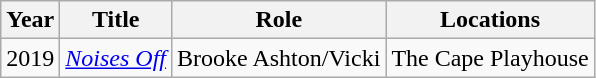<table class="wikitable sortable">
<tr>
<th>Year</th>
<th>Title</th>
<th>Role</th>
<th>Locations</th>
</tr>
<tr>
<td>2019</td>
<td><em><a href='#'>Noises Off</a></em></td>
<td>Brooke Ashton/Vicki</td>
<td>The Cape Playhouse</td>
</tr>
</table>
